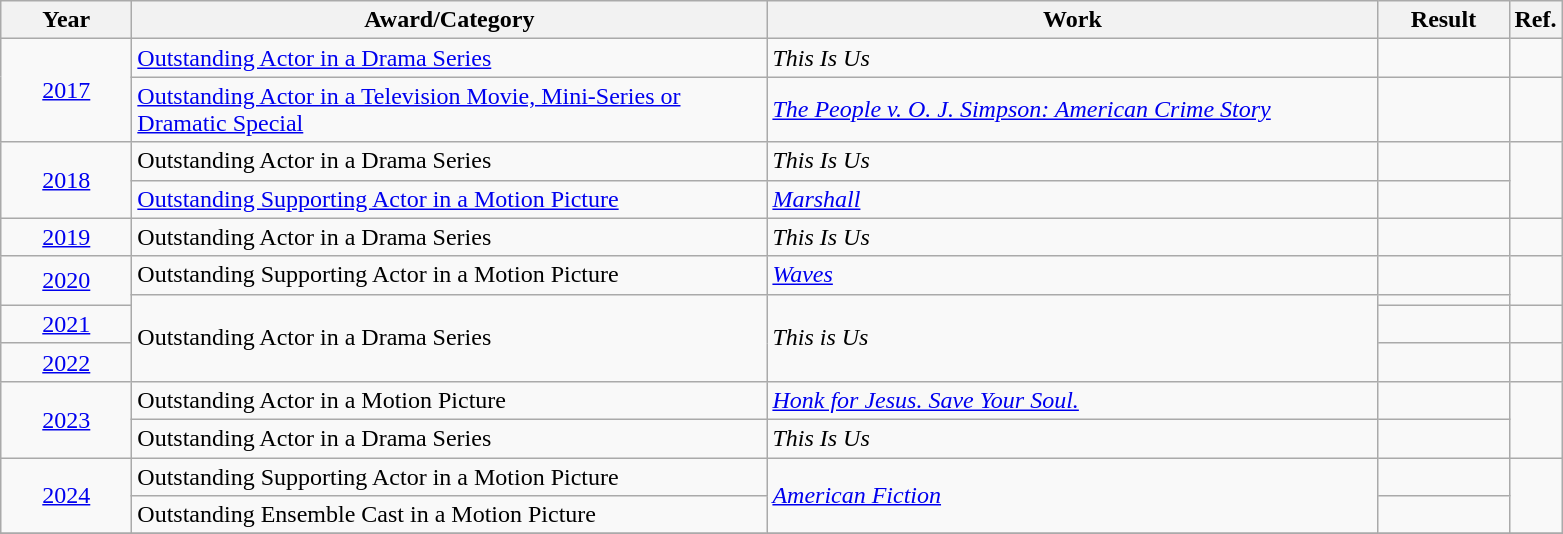<table class=wikitable>
<tr>
<th scope="col" style="width:5em;">Year</th>
<th scope="col" style="width:26em;">Award/Category</th>
<th scope="col" style="width:25em;">Work</th>
<th scope="col" style="width:5em;">Result</th>
<th>Ref.</th>
</tr>
<tr>
<td style="text-align:center;", rowspan="2"><a href='#'>2017</a></td>
<td><a href='#'>Outstanding Actor in a Drama Series</a></td>
<td><em>This Is Us</em></td>
<td></td>
<td></td>
</tr>
<tr>
<td><a href='#'>Outstanding Actor in a Television Movie, Mini-Series or Dramatic Special</a></td>
<td><em><a href='#'>The People v. O. J. Simpson: American Crime Story</a></em></td>
<td></td>
<td></td>
</tr>
<tr>
<td style="text-align:center;", rowspan="2"><a href='#'>2018</a></td>
<td>Outstanding Actor in a Drama Series</td>
<td><em>This Is Us</em></td>
<td></td>
<td rowspan="2"></td>
</tr>
<tr>
<td><a href='#'>Outstanding Supporting Actor in a Motion Picture</a></td>
<td><em><a href='#'>Marshall</a></em></td>
<td></td>
</tr>
<tr>
<td style="text-align:center;"><a href='#'>2019</a></td>
<td>Outstanding Actor in a Drama Series</td>
<td><em>This Is Us</em></td>
<td></td>
<td></td>
</tr>
<tr>
<td style="text-align:center;", rowspan="2"><a href='#'>2020</a></td>
<td>Outstanding Supporting Actor in a Motion Picture</td>
<td><em><a href='#'>Waves</a></em></td>
<td></td>
<td rowspan="2"></td>
</tr>
<tr>
<td rowspan="3">Outstanding Actor in a Drama Series</td>
<td rowspan="3"><em>This is Us</em></td>
<td></td>
</tr>
<tr>
<td style="text-align:center;"><a href='#'>2021</a></td>
<td></td>
<td></td>
</tr>
<tr>
<td style="text-align:center;"><a href='#'>2022</a></td>
<td></td>
<td></td>
</tr>
<tr>
<td style="text-align:center;", rowspan="2"><a href='#'>2023</a></td>
<td>Outstanding Actor in a Motion Picture</td>
<td><em><a href='#'>Honk for Jesus. Save Your Soul.</a></em></td>
<td></td>
<td rowspan="2"></td>
</tr>
<tr>
<td>Outstanding Actor in a Drama Series</td>
<td><em>This Is Us</em></td>
<td></td>
</tr>
<tr>
<td style="text-align:center;", rowspan="2"><a href='#'>2024</a></td>
<td>Outstanding Supporting Actor in a Motion Picture</td>
<td rowspan="2"><em><a href='#'>American Fiction</a></em></td>
<td></td>
<td rowspan="2"></td>
</tr>
<tr>
<td>Outstanding Ensemble Cast in a Motion Picture</td>
<td></td>
</tr>
<tr>
</tr>
</table>
